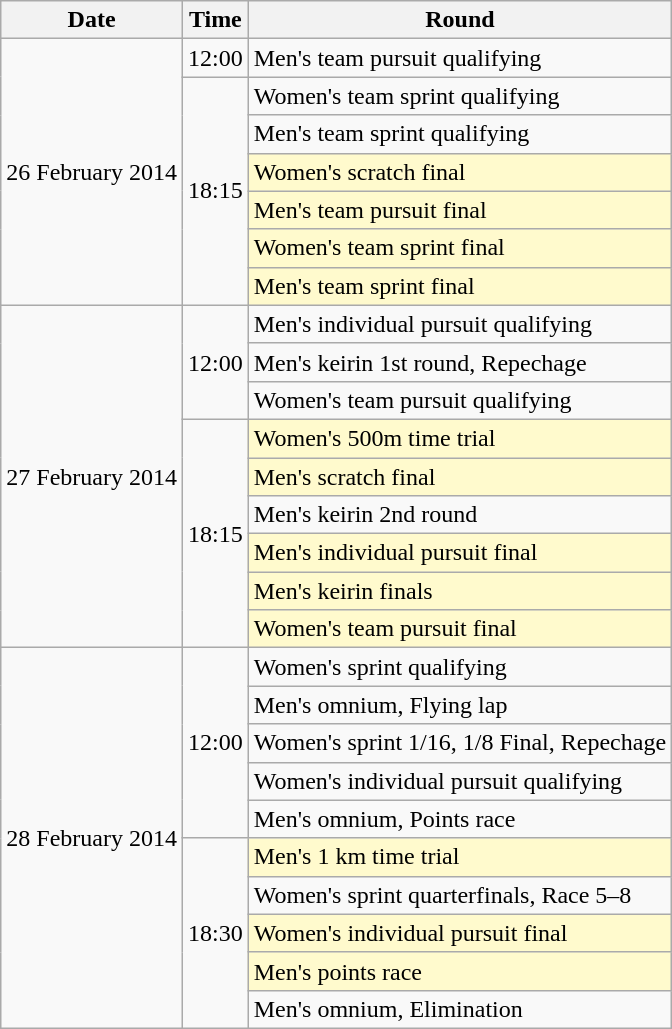<table class="wikitable">
<tr>
<th>Date</th>
<th>Time</th>
<th>Round</th>
</tr>
<tr>
<td rowspan=7>26 February 2014</td>
<td>12:00</td>
<td>Men's team pursuit qualifying</td>
</tr>
<tr>
<td rowspan=6>18:15</td>
<td>Women's team sprint qualifying</td>
</tr>
<tr>
<td>Men's team sprint qualifying</td>
</tr>
<tr>
<td style="background:lemonchiffon">Women's scratch final</td>
</tr>
<tr>
<td style="background:lemonchiffon">Men's team pursuit final</td>
</tr>
<tr>
<td style="background:lemonchiffon">Women's team sprint final</td>
</tr>
<tr>
<td style="background:lemonchiffon">Men's team sprint final</td>
</tr>
<tr>
<td rowspan=9>27 February 2014</td>
<td rowspan=3>12:00</td>
<td>Men's individual pursuit qualifying</td>
</tr>
<tr>
<td>Men's keirin 1st round, Repechage</td>
</tr>
<tr>
<td>Women's team pursuit qualifying</td>
</tr>
<tr>
<td rowspan=6>18:15</td>
<td style="background:lemonchiffon">Women's 500m time trial</td>
</tr>
<tr>
<td style="background:lemonchiffon">Men's scratch final</td>
</tr>
<tr>
<td>Men's keirin 2nd round</td>
</tr>
<tr>
<td style="background:lemonchiffon">Men's individual pursuit final</td>
</tr>
<tr>
<td style="background:lemonchiffon">Men's keirin finals</td>
</tr>
<tr>
<td style="background:lemonchiffon">Women's team pursuit final</td>
</tr>
<tr>
<td rowspan=10>28 February 2014</td>
<td rowspan=5>12:00</td>
<td>Women's sprint qualifying</td>
</tr>
<tr>
<td>Men's omnium, Flying lap</td>
</tr>
<tr>
<td>Women's sprint 1/16, 1/8 Final, Repechage</td>
</tr>
<tr>
<td>Women's individual pursuit qualifying</td>
</tr>
<tr>
<td>Men's omnium, Points race</td>
</tr>
<tr>
<td rowspan=5>18:30</td>
<td style="background:lemonchiffon">Men's 1 km time trial</td>
</tr>
<tr>
<td>Women's sprint quarterfinals, Race 5–8</td>
</tr>
<tr>
<td style="background:lemonchiffon">Women's individual pursuit final</td>
</tr>
<tr>
<td style="background:lemonchiffon">Men's points race</td>
</tr>
<tr>
<td>Men's omnium, Elimination</td>
</tr>
</table>
